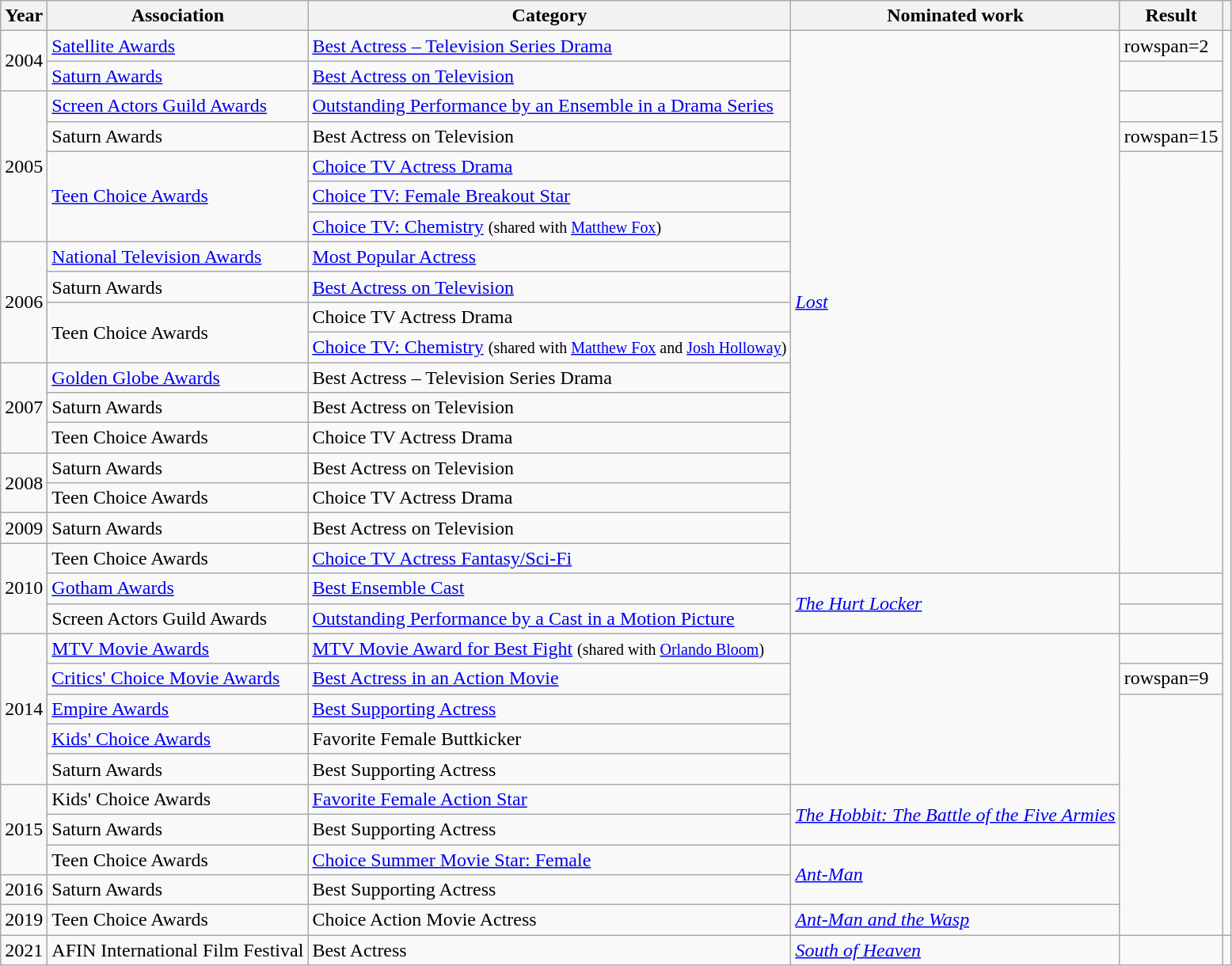<table class="wikitable">
<tr>
<th>Year</th>
<th>Association</th>
<th>Category</th>
<th>Nominated work</th>
<th>Result</th>
<th></th>
</tr>
<tr>
<td rowspan=2>2004</td>
<td><a href='#'>Satellite Awards</a></td>
<td><a href='#'>Best Actress – Television Series Drama</a></td>
<td rowspan=18><em><a href='#'>Lost</a></em></td>
<td>rowspan=2 </td>
<td rowspan="30" style="text-align: center;"></td>
</tr>
<tr>
<td><a href='#'>Saturn Awards</a></td>
<td><a href='#'>Best Actress on Television</a></td>
</tr>
<tr>
<td rowspan=5>2005</td>
<td><a href='#'>Screen Actors Guild Awards</a></td>
<td><a href='#'>Outstanding Performance by an Ensemble in a Drama Series</a></td>
<td></td>
</tr>
<tr>
<td>Saturn Awards</td>
<td>Best Actress on Television</td>
<td>rowspan=15 </td>
</tr>
<tr>
<td rowspan=3><a href='#'>Teen Choice Awards</a></td>
<td><a href='#'>Choice TV Actress Drama</a></td>
</tr>
<tr>
<td><a href='#'>Choice TV: Female Breakout Star</a></td>
</tr>
<tr>
<td><a href='#'>Choice TV: Chemistry</a> <small>(shared with <a href='#'>Matthew Fox</a>)</small></td>
</tr>
<tr>
<td rowspan=4>2006</td>
<td><a href='#'>National Television Awards</a></td>
<td><a href='#'>Most Popular Actress</a></td>
</tr>
<tr>
<td>Saturn Awards</td>
<td><a href='#'>Best Actress on Television</a></td>
</tr>
<tr>
<td rowspan=2>Teen Choice Awards</td>
<td>Choice TV Actress Drama</td>
</tr>
<tr>
<td><a href='#'>Choice TV: Chemistry</a> <small>(shared with <a href='#'>Matthew Fox</a> and <a href='#'>Josh Holloway</a>)</small></td>
</tr>
<tr>
<td rowspan=3>2007</td>
<td><a href='#'>Golden Globe Awards</a></td>
<td>Best Actress – Television Series Drama</td>
</tr>
<tr>
<td>Saturn Awards</td>
<td>Best Actress on Television</td>
</tr>
<tr>
<td>Teen Choice Awards</td>
<td>Choice TV Actress Drama</td>
</tr>
<tr>
<td rowspan=2>2008</td>
<td>Saturn Awards</td>
<td>Best Actress on Television</td>
</tr>
<tr>
<td>Teen Choice Awards</td>
<td>Choice TV Actress Drama</td>
</tr>
<tr>
<td>2009</td>
<td>Saturn Awards</td>
<td>Best Actress on Television</td>
</tr>
<tr>
<td rowspan=3>2010</td>
<td>Teen Choice Awards</td>
<td><a href='#'>Choice TV Actress Fantasy/Sci-Fi</a></td>
</tr>
<tr>
<td><a href='#'>Gotham Awards</a></td>
<td><a href='#'>Best Ensemble Cast</a></td>
<td rowspan=2><em><a href='#'>The Hurt Locker</a></em></td>
<td></td>
</tr>
<tr>
<td>Screen Actors Guild Awards</td>
<td><a href='#'>Outstanding Performance by a Cast in a Motion Picture</a></td>
<td></td>
</tr>
<tr>
<td rowspan=5>2014</td>
<td><a href='#'>MTV Movie Awards</a></td>
<td><a href='#'>MTV Movie Award for Best Fight</a> <small>(shared with <a href='#'>Orlando Bloom</a>)</small></td>
<td rowspan=5></td>
<td></td>
</tr>
<tr>
<td><a href='#'>Critics' Choice Movie Awards</a></td>
<td><a href='#'>Best Actress in an Action Movie</a></td>
<td>rowspan=9 </td>
</tr>
<tr>
<td><a href='#'>Empire Awards</a></td>
<td><a href='#'>Best Supporting Actress</a></td>
</tr>
<tr>
<td><a href='#'>Kids' Choice Awards</a></td>
<td>Favorite Female Buttkicker</td>
</tr>
<tr>
<td>Saturn Awards</td>
<td>Best Supporting Actress</td>
</tr>
<tr>
<td rowspan=3>2015</td>
<td>Kids' Choice Awards</td>
<td><a href='#'>Favorite Female Action Star</a></td>
<td rowspan=2><em><a href='#'>The Hobbit: The Battle of the Five Armies</a></em></td>
</tr>
<tr>
<td>Saturn Awards</td>
<td>Best Supporting Actress</td>
</tr>
<tr>
<td>Teen Choice Awards</td>
<td><a href='#'>Choice Summer Movie Star: Female</a></td>
<td rowspan="2"><em><a href='#'>Ant-Man</a></em></td>
</tr>
<tr>
<td>2016</td>
<td>Saturn Awards</td>
<td>Best Supporting Actress</td>
</tr>
<tr>
<td>2019</td>
<td>Teen Choice Awards</td>
<td>Choice Action Movie Actress</td>
<td><em><a href='#'>Ant-Man and the Wasp</a></em></td>
</tr>
<tr>
<td>2021</td>
<td>AFIN International Film Festival</td>
<td>Best Actress</td>
<td><em><a href='#'>South of Heaven</a></em></td>
<td></td>
<td style="text-align: center;"></td>
</tr>
</table>
